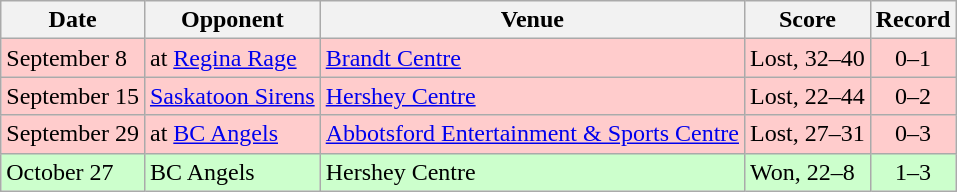<table class="wikitable">
<tr>
<th>Date</th>
<th>Opponent</th>
<th>Venue</th>
<th>Score</th>
<th>Record</th>
</tr>
<tr style="background:#ffcccc;">
<td>September 8</td>
<td>at <a href='#'>Regina Rage</a></td>
<td><a href='#'>Brandt Centre</a></td>
<td>Lost, 32–40</td>
<td align=center>0–1</td>
</tr>
<tr style="background:#ffcccc;">
<td>September 15</td>
<td><a href='#'>Saskatoon Sirens</a></td>
<td><a href='#'>Hershey Centre</a></td>
<td>Lost, 22–44</td>
<td align=center>0–2</td>
</tr>
<tr style="background:#ffcccc;">
<td>September 29</td>
<td>at <a href='#'>BC Angels</a></td>
<td><a href='#'>Abbotsford Entertainment & Sports Centre</a></td>
<td>Lost, 27–31</td>
<td align=center>0–3</td>
</tr>
<tr style="background:#ccffcc;">
<td>October 27</td>
<td>BC Angels</td>
<td>Hershey Centre</td>
<td>Won, 22–8</td>
<td align=center>1–3</td>
</tr>
</table>
